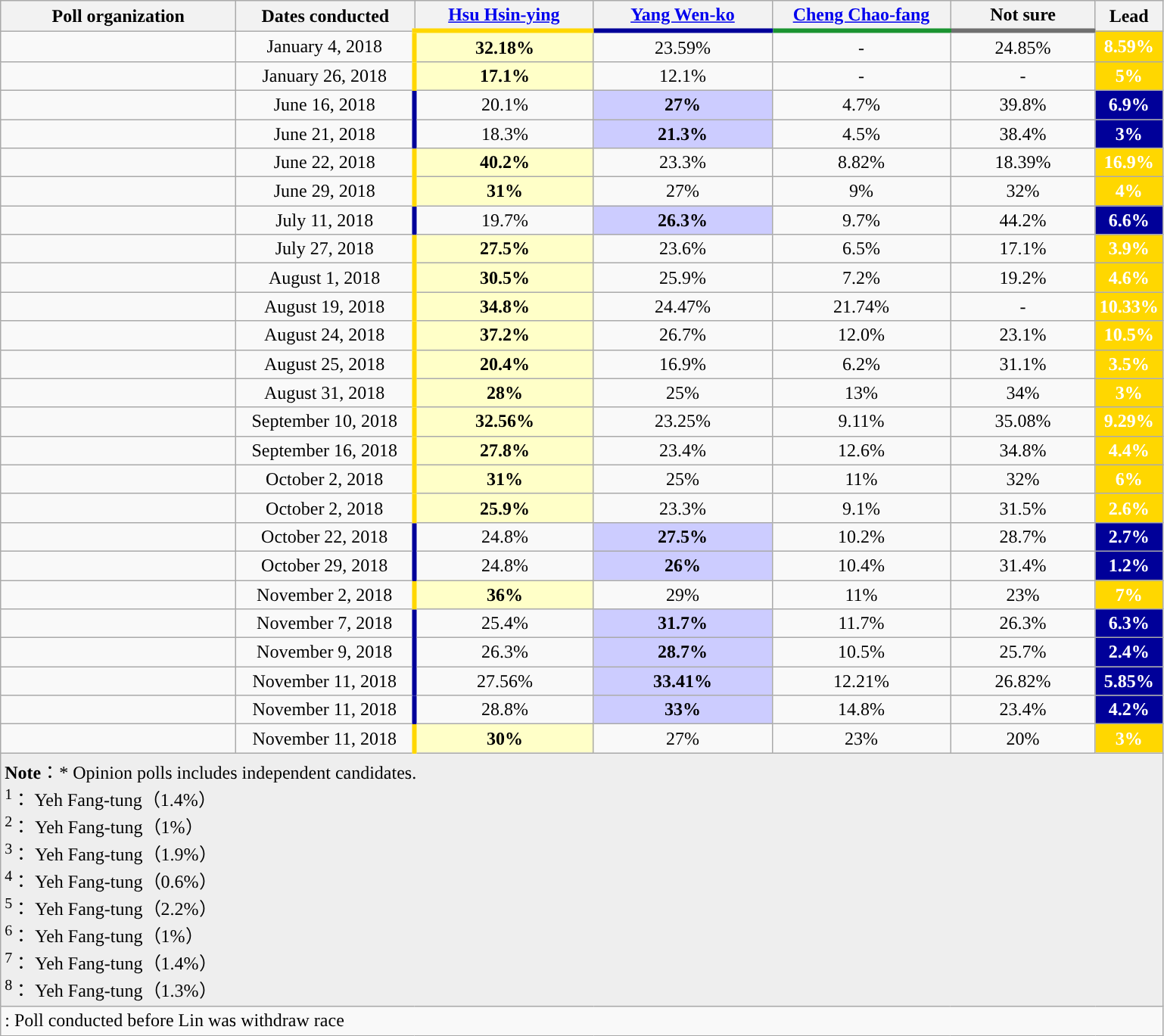<table class="wikitable collapsible autocollapse" style="text-align:center">
<tr style="background-color:# E9E9E9">
<th style="width:200px;">Poll organization</th>
<th style="width:150px;">Dates conducted</th>
<th style="width:150px; border-bottom:4px solid #FFD700;"> <a href='#'>Hsu Hsin-ying</a></th>
<th style="width:150px; border-bottom:4px solid #000099;"> <a href='#'>Yang Wen-ko</a></th>
<th style="width:150px; border-bottom:4px solid #1B9431;"> <a href='#'>Cheng Chao-fang</a></th>
<th style="width:120px; border-bottom:4px solid #707070;"> Not sure</th>
<th style="width:40px;">Lead</th>
</tr>
<tr>
<td> </td>
<td>January 4, 2018</td>
<td style="background-color:#ffffc8; border-left:4px solid #FFD700;"><strong>32.18%</strong></td>
<td>23.59%</td>
<td>-</td>
<td>24.85%</td>
<td style="background:#FFD700; color:white"><strong>8.59%</strong></td>
</tr>
<tr>
<td></td>
<td>January 26, 2018</td>
<td style="background-color:#ffffc8; border-left:4px solid #FFD700;"><strong>17.1%</strong></td>
<td>12.1%</td>
<td>-</td>
<td>-</td>
<td style="background:#FFD700; color:white"><strong>5%</strong></td>
</tr>
<tr>
<td></td>
<td>June 16, 2018</td>
<td style="border-left:4px solid #000099;">20.1%</td>
<td style="background-color:#CCCCFF;"><strong>27%</strong></td>
<td>4.7%</td>
<td>39.8%</td>
<td style="background:#000099; color:white"><strong>6.9%</strong></td>
</tr>
<tr>
<td></td>
<td>June 21, 2018</td>
<td style="border-left:4px solid #000099;">18.3%</td>
<td style="background-color:#CCCCFF;"><strong>21.3%</strong></td>
<td>4.5%</td>
<td>38.4%</td>
<td style="background:#000099; color:white"><strong>3%</strong></td>
</tr>
<tr>
<td></td>
<td>June 22, 2018</td>
<td style="background-color:#ffffc8; border-left:4px solid #FFD700;"><strong>40.2%</strong></td>
<td>23.3%</td>
<td>8.82%</td>
<td>18.39%</td>
<td style="background:#FFD700; color:white"><strong>16.9%</strong></td>
</tr>
<tr>
<td></td>
<td>June 29, 2018</td>
<td style="background-color:#ffffc8; border-left:4px solid #FFD700;"><strong>31%</strong></td>
<td>27%</td>
<td>9%</td>
<td>32%</td>
<td style="background:#FFD700; color:white"><strong>4%</strong></td>
</tr>
<tr>
<td></td>
<td>July 11, 2018</td>
<td style="border-left:4px solid #000099;">19.7%</td>
<td style="background-color:#CCCCFF;"><strong>26.3%</strong></td>
<td>9.7%</td>
<td>44.2%</td>
<td style="background:#000099; color:white"><strong>6.6%</strong></td>
</tr>
<tr>
<td></td>
<td>July 27, 2018</td>
<td style="background-color:#ffffc8; border-left:4px solid #FFD700;"><strong>27.5%</strong></td>
<td>23.6%</td>
<td>6.5%</td>
<td>17.1%</td>
<td style="background:#FFD700; color:white"><strong>3.9%</strong></td>
</tr>
<tr>
<td></td>
<td>August 1, 2018</td>
<td style="background-color:#ffffc8; border-left:4px solid #FFD700;"><strong>30.5%</strong></td>
<td>25.9%</td>
<td>7.2%</td>
<td>19.2%</td>
<td style="background:#FFD700; color:white"><strong>4.6%</strong></td>
</tr>
<tr>
<td></td>
<td>August 19, 2018</td>
<td style="background-color:#ffffc8; border-left:4px solid #FFD700;"><strong>34.8%</strong></td>
<td>24.47%</td>
<td>21.74%</td>
<td>-</td>
<td style="background:#FFD700; color:white"><strong>10.33%</strong></td>
</tr>
<tr>
<td></td>
<td>August 24, 2018</td>
<td style="background-color:#ffffc8; border-left:4px solid #FFD700;"><strong>37.2%</strong></td>
<td>26.7%</td>
<td>12.0%</td>
<td>23.1%</td>
<td style="background:#FFD700; color:white"><strong>10.5%</strong></td>
</tr>
<tr>
<td></td>
<td>August 25, 2018</td>
<td style="background-color:#ffffc8; border-left:4px solid #FFD700;"><strong>20.4%</strong></td>
<td>16.9%</td>
<td>6.2%</td>
<td>31.1%</td>
<td style="background:#FFD700; color:white"><strong>3.5%</strong></td>
</tr>
<tr>
<td></td>
<td>August 31, 2018</td>
<td style="background-color:#ffffc8; border-left:4px solid #FFD700;"><strong>28%</strong></td>
<td>25%</td>
<td>13%</td>
<td>34%</td>
<td style="background:#FFD700; color:white"><strong>3%</strong></td>
</tr>
<tr>
<td> </td>
<td>September 10, 2018</td>
<td style="background-color:#ffffc8; border-left:4px solid #FFD700;"><strong>32.56%</strong></td>
<td>23.25%</td>
<td>9.11%</td>
<td>35.08%</td>
<td style="background:#FFD700; color:white"><strong>9.29%</strong></td>
</tr>
<tr>
<td> </td>
<td>September 16, 2018</td>
<td style="background-color:#ffffc8; border-left:4px solid #FFD700;"><strong>27.8%</strong></td>
<td>23.4%</td>
<td>12.6%</td>
<td>34.8%</td>
<td style="background:#FFD700; color:white"><strong>4.4%</strong></td>
</tr>
<tr>
<td></td>
<td>October 2, 2018</td>
<td style="background-color:#ffffc8; border-left:4px solid #FFD700;"><strong>31%</strong></td>
<td>25%</td>
<td>11%</td>
<td>32%</td>
<td style="background:#FFD700; color:white"><strong>6%</strong></td>
</tr>
<tr>
<td></td>
<td>October 2, 2018</td>
<td style="background-color:#ffffc8; border-left:4px solid #FFD700;"><strong>25.9%</strong></td>
<td>23.3%</td>
<td>9.1%</td>
<td>31.5%</td>
<td style="background:#FFD700; color:white"><strong>2.6%</strong></td>
</tr>
<tr>
<td></td>
<td>October 22, 2018</td>
<td style="border-left:4px solid #000099;">24.8%</td>
<td style="background-color:#CCCCFF;"><strong>27.5%</strong></td>
<td>10.2%</td>
<td>28.7%</td>
<td style="background:#000099; color:white"><strong>2.7%</strong></td>
</tr>
<tr>
<td> </td>
<td>October 29, 2018</td>
<td style="border-left:4px solid #000099;">24.8%</td>
<td style="background-color:#CCCCFF;"><strong>26%</strong></td>
<td>10.4%</td>
<td>31.4%</td>
<td style="background:#000099; color:white"><strong>1.2%</strong></td>
</tr>
<tr>
<td></td>
<td>November 2, 2018</td>
<td style="background-color:#ffffc8; border-left:4px solid #FFD700;"><strong>36%</strong></td>
<td>29%</td>
<td>11%</td>
<td>23%</td>
<td style="background:#FFD700; color:white"><strong>7%</strong></td>
</tr>
<tr>
<td></td>
<td>November 7, 2018</td>
<td style="border-left:4px solid #000099;">25.4%</td>
<td style="background-color:#CCCCFF;"><strong>31.7%</strong></td>
<td>11.7%</td>
<td>26.3%</td>
<td style="background:#000099; color:white"><strong>6.3%</strong></td>
</tr>
<tr>
<td></td>
<td>November 9, 2018</td>
<td style="border-left:4px solid #000099;">26.3%</td>
<td style="background-color:#CCCCFF;"><strong>28.7%</strong></td>
<td>10.5%</td>
<td>25.7%</td>
<td style="background:#000099; color:white"><strong>2.4%</strong></td>
</tr>
<tr>
<td></td>
<td>November 11, 2018</td>
<td style="border-left:4px solid #000099;">27.56%</td>
<td style="background-color:#CCCCFF;"><strong>33.41%</strong></td>
<td>12.21%</td>
<td>26.82%</td>
<td style="background:#000099; color:white"><strong>5.85%</strong></td>
</tr>
<tr>
<td></td>
<td>November 11, 2018</td>
<td style="border-left:4px solid #000099;">28.8%</td>
<td style="background-color:#CCCCFF;"><strong>33%</strong></td>
<td>14.8%</td>
<td>23.4%</td>
<td style="background:#000099; color:white"><strong>4.2%</strong></td>
</tr>
<tr>
<td></td>
<td>November 11, 2018</td>
<td style="background-color:#ffffc8; border-left:4px solid #FFD700;"><strong>30%</strong></td>
<td>27%</td>
<td>23%</td>
<td>20%</td>
<td style="background:#FFD700; color:white"><strong>3%</strong></td>
</tr>
<tr>
<td colspan="8" style="background-color:#EEEEEE;" align=left><div><strong>Note</strong>：* Opinion polls includes independent candidates.<br><sup>1</sup>： Yeh Fang-tung（1.4%）<br>
<sup>2</sup>： Yeh Fang-tung（1%）<br>
<sup>3</sup>： Yeh Fang-tung（1.9%）<br>
<sup>4</sup>： Yeh Fang-tung（0.6%）<br>
<sup>5</sup>： Yeh Fang-tung（2.2%）<br>
<sup>6</sup>： Yeh Fang-tung（1%）<br>
<sup>7</sup>： Yeh Fang-tung（1.4%）<br>
<sup>8</sup>： Yeh Fang-tung（1.3%）<br>
</div></td>
</tr>
<tr>
<td colspan="7" style="text-align:left;">: Poll conducted before Lin was withdraw race</td>
</tr>
</table>
